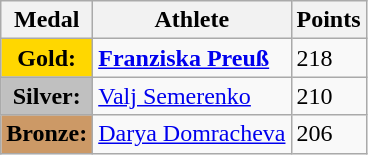<table class="wikitable">
<tr>
<th><strong>Medal</strong></th>
<th><strong>Athlete</strong></th>
<th><strong>Points</strong></th>
</tr>
<tr>
<td style="text-align:center;background-color:gold;"><strong>Gold:</strong></td>
<td> <strong><a href='#'>Franziska Preuß</a></strong></td>
<td>218</td>
</tr>
<tr>
<td style="text-align:center;background-color:silver;"><strong>Silver:</strong></td>
<td> <a href='#'>Valj Semerenko</a></td>
<td>210</td>
</tr>
<tr>
<td style="text-align:center;background-color:#CC9966;"><strong>Bronze:</strong></td>
<td> <a href='#'>Darya Domracheva</a></td>
<td>206</td>
</tr>
</table>
